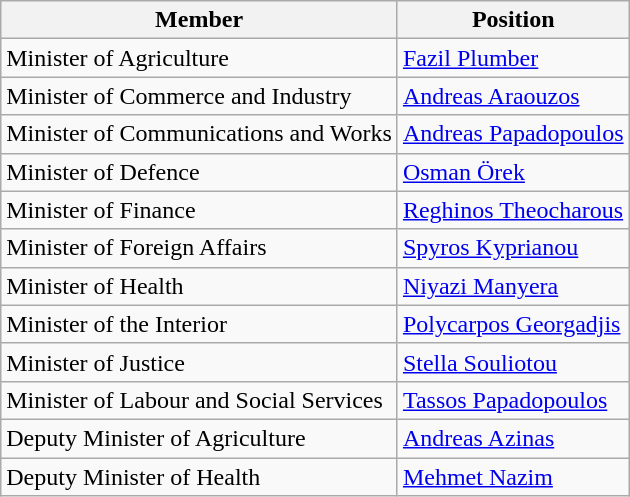<table class=wikitable>
<tr>
<th>Member</th>
<th>Position</th>
</tr>
<tr>
<td>Minister of Agriculture</td>
<td><a href='#'>Fazil Plumber</a></td>
</tr>
<tr>
<td>Minister of Commerce and Industry</td>
<td><a href='#'>Andreas Araouzos</a></td>
</tr>
<tr>
<td>Minister of Communications and Works</td>
<td><a href='#'>Andreas Papadopoulos</a></td>
</tr>
<tr>
<td>Minister of Defence</td>
<td><a href='#'>Osman Örek</a></td>
</tr>
<tr>
<td>Minister of Finance</td>
<td><a href='#'>Reghinos Theocharous</a></td>
</tr>
<tr>
<td>Minister of Foreign Affairs</td>
<td><a href='#'>Spyros Kyprianou</a></td>
</tr>
<tr>
<td>Minister of Health</td>
<td><a href='#'>Niyazi Manyera</a></td>
</tr>
<tr>
<td>Minister of the Interior</td>
<td><a href='#'>Polycarpos Georgadjis</a></td>
</tr>
<tr>
<td>Minister of Justice</td>
<td><a href='#'>Stella Souliotou</a></td>
</tr>
<tr>
<td>Minister of Labour and Social Services</td>
<td><a href='#'>Tassos Papadopoulos</a></td>
</tr>
<tr>
<td>Deputy Minister of Agriculture</td>
<td><a href='#'>Andreas Azinas</a></td>
</tr>
<tr>
<td>Deputy Minister of Health</td>
<td><a href='#'>Mehmet Nazim</a></td>
</tr>
</table>
